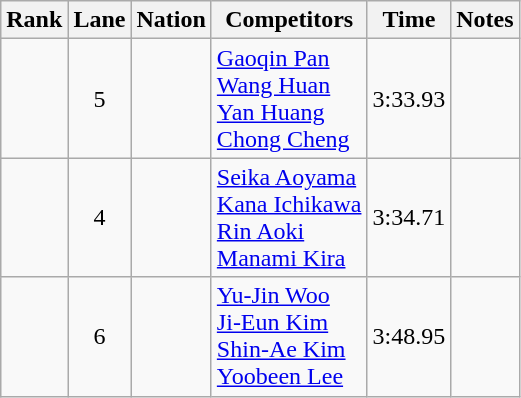<table class="wikitable sortable" style="text-align:center">
<tr>
<th>Rank</th>
<th>Lane</th>
<th>Nation</th>
<th>Competitors</th>
<th>Time</th>
<th>Notes</th>
</tr>
<tr>
<td></td>
<td>5</td>
<td align=left></td>
<td align=left><a href='#'>Gaoqin Pan</a><br><a href='#'>Wang Huan</a><br><a href='#'>Yan Huang</a><br><a href='#'>Chong Cheng</a></td>
<td>3:33.93</td>
<td></td>
</tr>
<tr>
<td></td>
<td>4</td>
<td align=left></td>
<td align=left><a href='#'>Seika Aoyama</a><br><a href='#'>Kana Ichikawa</a><br><a href='#'>Rin Aoki</a><br><a href='#'>Manami Kira</a></td>
<td>3:34.71</td>
<td></td>
</tr>
<tr>
<td></td>
<td>6</td>
<td align=left></td>
<td align=left><a href='#'>Yu-Jin Woo</a><br><a href='#'>Ji-Eun Kim</a><br><a href='#'>Shin-Ae Kim</a><br><a href='#'>Yoobeen Lee</a></td>
<td>3:48.95</td>
<td></td>
</tr>
</table>
